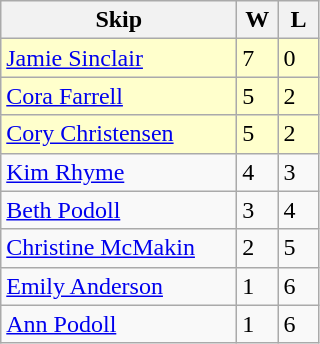<table class=wikitable>
<tr>
<th width=150>Skip</th>
<th width=20>W</th>
<th width=20>L</th>
</tr>
<tr bgcolor=#ffffcc>
<td> <a href='#'>Jamie Sinclair</a></td>
<td>7</td>
<td>0</td>
</tr>
<tr bgcolor=#ffffcc>
<td> <a href='#'>Cora Farrell</a></td>
<td>5</td>
<td>2</td>
</tr>
<tr bgcolor=#ffffcc>
<td> <a href='#'>Cory Christensen</a></td>
<td>5</td>
<td>2</td>
</tr>
<tr>
<td> <a href='#'>Kim Rhyme</a></td>
<td>4</td>
<td>3</td>
</tr>
<tr>
<td> <a href='#'>Beth Podoll</a></td>
<td>3</td>
<td>4</td>
</tr>
<tr>
<td> <a href='#'>Christine McMakin</a></td>
<td>2</td>
<td>5</td>
</tr>
<tr>
<td> <a href='#'>Emily Anderson</a></td>
<td>1</td>
<td>6</td>
</tr>
<tr>
<td> <a href='#'>Ann Podoll</a></td>
<td>1</td>
<td>6</td>
</tr>
</table>
